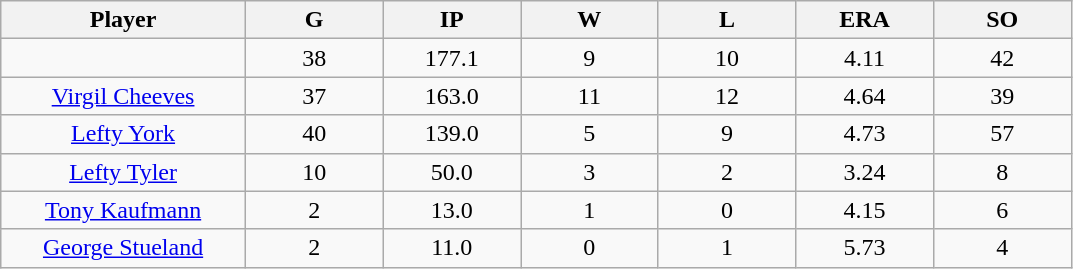<table class="wikitable sortable">
<tr>
<th bgcolor="#DDDDFF" width="16%">Player</th>
<th bgcolor="#DDDDFF" width="9%">G</th>
<th bgcolor="#DDDDFF" width="9%">IP</th>
<th bgcolor="#DDDDFF" width="9%">W</th>
<th bgcolor="#DDDDFF" width="9%">L</th>
<th bgcolor="#DDDDFF" width="9%">ERA</th>
<th bgcolor="#DDDDFF" width="9%">SO</th>
</tr>
<tr align="center">
<td></td>
<td>38</td>
<td>177.1</td>
<td>9</td>
<td>10</td>
<td>4.11</td>
<td>42</td>
</tr>
<tr align="center">
<td><a href='#'>Virgil Cheeves</a></td>
<td>37</td>
<td>163.0</td>
<td>11</td>
<td>12</td>
<td>4.64</td>
<td>39</td>
</tr>
<tr align=center>
<td><a href='#'>Lefty York</a></td>
<td>40</td>
<td>139.0</td>
<td>5</td>
<td>9</td>
<td>4.73</td>
<td>57</td>
</tr>
<tr align=center>
<td><a href='#'>Lefty Tyler</a></td>
<td>10</td>
<td>50.0</td>
<td>3</td>
<td>2</td>
<td>3.24</td>
<td>8</td>
</tr>
<tr align=center>
<td><a href='#'>Tony Kaufmann</a></td>
<td>2</td>
<td>13.0</td>
<td>1</td>
<td>0</td>
<td>4.15</td>
<td>6</td>
</tr>
<tr align=center>
<td><a href='#'>George Stueland</a></td>
<td>2</td>
<td>11.0</td>
<td>0</td>
<td>1</td>
<td>5.73</td>
<td>4</td>
</tr>
</table>
